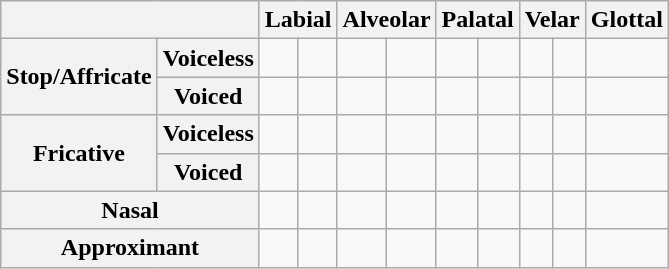<table class="wikitable" style="text-align: center">
<tr>
<th colspan="2"></th>
<th colspan="2">Labial</th>
<th colspan="2">Alveolar</th>
<th colspan="2">Palatal</th>
<th colspan="2">Velar</th>
<th>Glottal</th>
</tr>
<tr>
<th rowspan="2">Stop/Affricate</th>
<th>Voiceless</th>
<td></td>
<td></td>
<td></td>
<td></td>
<td></td>
<td></td>
<td></td>
<td></td>
<td></td>
</tr>
<tr>
<th>Voiced</th>
<td></td>
<td></td>
<td></td>
<td></td>
<td></td>
<td></td>
<td></td>
<td></td>
<td></td>
</tr>
<tr>
<th rowspan="2">Fricative</th>
<th>Voiceless</th>
<td></td>
<td></td>
<td></td>
<td></td>
<td></td>
<td></td>
<td></td>
<td></td>
<td></td>
</tr>
<tr>
<th>Voiced</th>
<td></td>
<td></td>
<td></td>
<td></td>
<td></td>
<td></td>
<td></td>
<td></td>
<td></td>
</tr>
<tr>
<th colspan="2">Nasal</th>
<td></td>
<td></td>
<td></td>
<td></td>
<td></td>
<td></td>
<td></td>
<td></td>
<td></td>
</tr>
<tr>
<th colspan="2">Approximant</th>
<td></td>
<td></td>
<td></td>
<td></td>
<td></td>
<td></td>
<td></td>
<td></td>
<td></td>
</tr>
</table>
